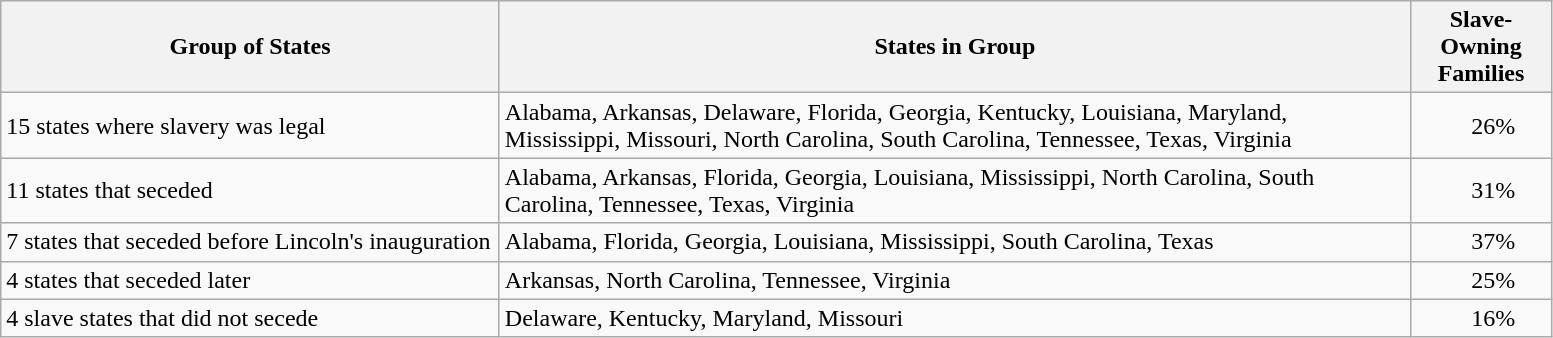<table class="wikitable sortable">
<tr>
<th>Group of States</th>
<th>States in Group</th>
<th>Slave-Owning Families</th>
</tr>
<tr>
<td style="width: 325px;">15 states where slavery was legal</td>
<td style="width: 600px;">Alabama, Arkansas, Delaware, Florida, Georgia, Kentucky, Louisiana, Maryland, Mississippi, Missouri, North Carolina, South Carolina, Tennessee, Texas, Virginia</td>
<td style="width: 50px; padding-left: 2.5em;">26%</td>
</tr>
<tr>
<td>11 states that seceded</td>
<td>Alabama, Arkansas, Florida, Georgia, Louisiana, Mississippi, North Carolina, South Carolina, Tennessee, Texas, Virginia</td>
<td style="width: 50px; padding-left: 2.5em;">31%</td>
</tr>
<tr>
<td>7 states that seceded before Lincoln's inauguration</td>
<td>Alabama, Florida, Georgia, Louisiana, Mississippi, South Carolina, Texas</td>
<td style="width: 50px; padding-left: 2.5em;">37%</td>
</tr>
<tr>
<td>4 states that seceded later</td>
<td>Arkansas, North Carolina, Tennessee, Virginia</td>
<td style="width: 50px; padding-left: 2.5em;">25%</td>
</tr>
<tr>
<td>4 slave states that did not secede</td>
<td>Delaware, Kentucky, Maryland, Missouri</td>
<td style="width: 50px; padding-left: 2.5em;">16%</td>
</tr>
</table>
